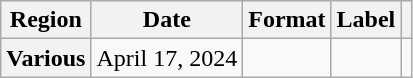<table class="wikitable plainrowheaders">
<tr>
<th scope="col">Region</th>
<th scope="col">Date</th>
<th scope="col">Format</th>
<th scope="col">Label</th>
<th scope="col"></th>
</tr>
<tr>
<th scope="row">Various</th>
<td>April 17, 2024</td>
<td></td>
<td></td>
<td align="center"></td>
</tr>
</table>
